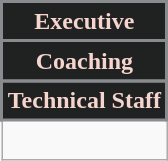<table class="wikitable">
<tr>
<th style="background:#202121; color:#F7D5CF; border:2px solid #898C8F;" scope="col" colspan="2">Executive<br>
</th>
</tr>
<tr>
<th style="background:#202121; color:#F7D5CF; border:2px solid #898C8F;" scope="col" colspan="2">Coaching</th>
</tr>
<tr>
</tr>
<tr>
<th style="background:#202121; color:#F7D5CF; border:2px solid #898C8F;" scope="col" colspan="2">Technical Staff</th>
</tr>
<tr>
<td><br>










</td>
</tr>
</table>
